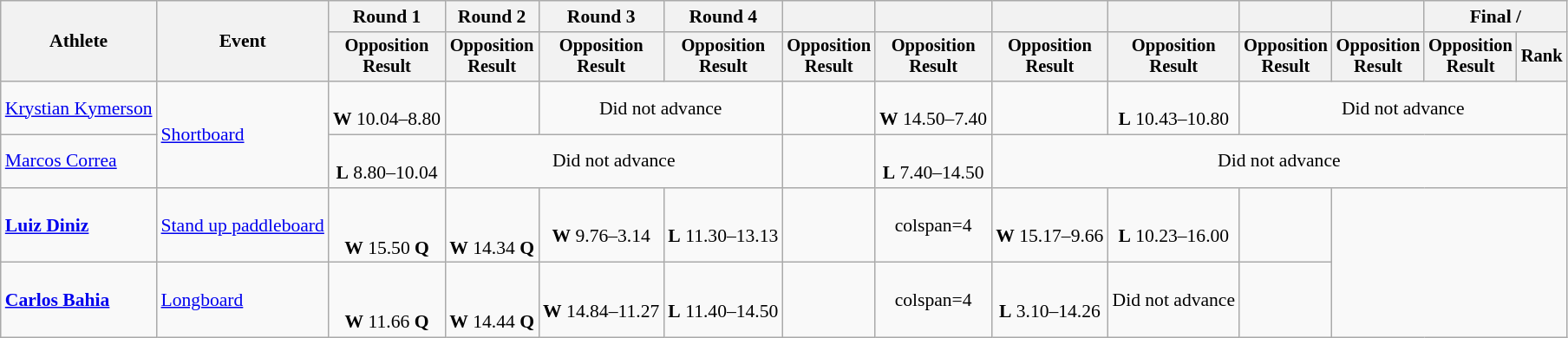<table class=wikitable style=font-size:90%;text-align:center>
<tr>
<th rowspan=2>Athlete</th>
<th rowspan=2>Event</th>
<th>Round 1</th>
<th>Round 2</th>
<th>Round 3</th>
<th>Round 4</th>
<th></th>
<th></th>
<th></th>
<th></th>
<th></th>
<th></th>
<th colspan=2>Final / </th>
</tr>
<tr style=font-size:95%>
<th>Opposition<br>Result</th>
<th>Opposition<br>Result</th>
<th>Opposition<br>Result</th>
<th>Opposition<br>Result</th>
<th>Opposition<br>Result</th>
<th>Opposition<br>Result</th>
<th>Opposition<br>Result</th>
<th>Opposition<br>Result</th>
<th>Opposition<br>Result</th>
<th>Opposition<br>Result</th>
<th>Opposition<br>Result</th>
<th>Rank</th>
</tr>
<tr>
<td align=left><a href='#'>Krystian Kymerson</a></td>
<td align=left rowspan=2><a href='#'>Shortboard</a></td>
<td><br><strong>W</strong> 10.04–8.80</td>
<td><br></td>
<td colspan=2>Did not advance</td>
<td></td>
<td><br><strong>W</strong> 14.50–7.40</td>
<td><br></td>
<td><br><strong>L</strong> 10.43–10.80</td>
<td colspan=4>Did not advance</td>
</tr>
<tr>
<td align=left><a href='#'>Marcos Correa</a></td>
<td><br><strong>L</strong> 8.80–10.04</td>
<td colspan=3>Did not advance</td>
<td><br></td>
<td><br><strong>L</strong> 7.40–14.50</td>
<td colspan=6>Did not advance</td>
</tr>
<tr>
<td align=left><strong><a href='#'>Luiz Diniz</a></strong></td>
<td align=left><a href='#'>Stand up paddleboard</a></td>
<td><br><br><strong>W</strong> 15.50 <strong>Q</strong></td>
<td><br><br><strong>W</strong> 14.34 <strong>Q</strong></td>
<td><br><strong>W</strong> 9.76–3.14</td>
<td><br><strong>L</strong> 11.30–13.13</td>
<td></td>
<td>colspan=4 </td>
<td><br><strong>W</strong> 15.17–9.66</td>
<td><br><strong>L</strong> 10.23–16.00</td>
<td></td>
</tr>
<tr>
<td align=left><strong><a href='#'>Carlos Bahia</a></strong></td>
<td align=left><a href='#'>Longboard</a></td>
<td><br><br><strong>W</strong> 11.66 <strong>Q</strong></td>
<td><br><br><strong>W</strong> 14.44 <strong>Q</strong></td>
<td><br><strong>W</strong> 14.84–11.27</td>
<td><br><strong>L</strong> 11.40–14.50</td>
<td></td>
<td>colspan=4 </td>
<td><br><strong>L</strong> 3.10–14.26</td>
<td>Did not advance</td>
<td></td>
</tr>
</table>
